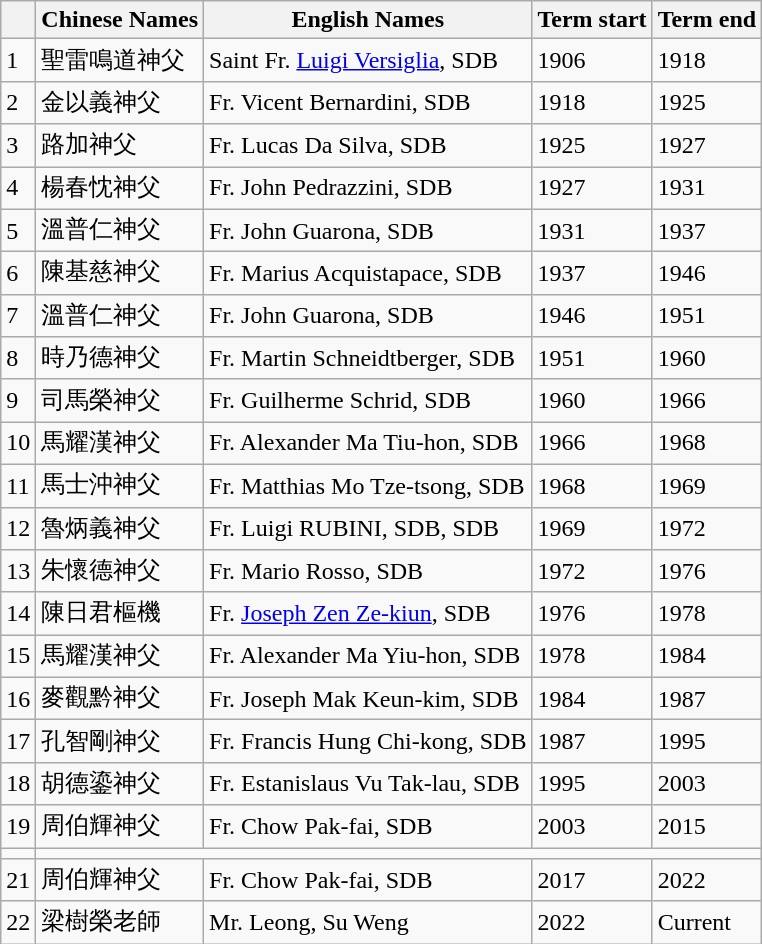<table class="wikitable">
<tr>
<th></th>
<th>Chinese Names</th>
<th>English Names</th>
<th>Term start</th>
<th>Term end</th>
</tr>
<tr>
<td>1</td>
<td>聖雷鳴道神父</td>
<td>Saint Fr. <a href='#'>Luigi Versiglia</a>, SDB</td>
<td>1906</td>
<td>1918</td>
</tr>
<tr>
<td>2</td>
<td>金以義神父</td>
<td>Fr. Vicent Bernardini, SDB</td>
<td>1918</td>
<td>1925</td>
</tr>
<tr>
<td>3</td>
<td>路加神父</td>
<td>Fr. Lucas Da Silva, SDB</td>
<td>1925</td>
<td>1927</td>
</tr>
<tr>
<td>4</td>
<td>楊春忱神父</td>
<td>Fr. John Pedrazzini, SDB</td>
<td>1927</td>
<td>1931</td>
</tr>
<tr>
<td>5</td>
<td>溫普仁神父</td>
<td>Fr. John Guarona, SDB</td>
<td>1931</td>
<td>1937</td>
</tr>
<tr>
<td>6</td>
<td>陳基慈神父</td>
<td>Fr. Marius Acquistapace, SDB</td>
<td>1937</td>
<td>1946</td>
</tr>
<tr>
<td>7</td>
<td>溫普仁神父</td>
<td>Fr. John Guarona, SDB</td>
<td>1946</td>
<td>1951</td>
</tr>
<tr>
<td>8</td>
<td>時乃德神父</td>
<td>Fr. Martin Schneidtberger, SDB</td>
<td>1951</td>
<td>1960</td>
</tr>
<tr>
<td>9</td>
<td>司馬榮神父</td>
<td>Fr. Guilherme Schrid, SDB</td>
<td>1960</td>
<td>1966</td>
</tr>
<tr>
<td>10</td>
<td>馬耀漢神父</td>
<td>Fr. Alexander Ma Tiu-hon, SDB</td>
<td>1966</td>
<td>1968</td>
</tr>
<tr>
<td>11</td>
<td>馬士沖神父</td>
<td>Fr. Matthias Mo Tze-tsong, SDB</td>
<td>1968</td>
<td>1969</td>
</tr>
<tr>
<td>12</td>
<td>魯炳義神父</td>
<td>Fr. Luigi RUBINI, SDB, SDB</td>
<td>1969</td>
<td>1972</td>
</tr>
<tr>
<td>13</td>
<td>朱懷德神父</td>
<td>Fr. Mario Rosso, SDB</td>
<td>1972</td>
<td>1976</td>
</tr>
<tr>
<td>14</td>
<td>陳日君樞機</td>
<td>Fr. <a href='#'>Joseph Zen Ze-kiun</a>, SDB</td>
<td>1976</td>
<td>1978</td>
</tr>
<tr>
<td>15</td>
<td>馬耀漢神父</td>
<td>Fr. Alexander Ma Yiu-hon, SDB</td>
<td>1978</td>
<td>1984</td>
</tr>
<tr>
<td>16</td>
<td>麥觀黔神父</td>
<td>Fr. Joseph Mak Keun-kim, SDB</td>
<td>1984</td>
<td>1987</td>
</tr>
<tr>
<td>17</td>
<td>孔智剛神父</td>
<td>Fr. Francis Hung Chi-kong, SDB</td>
<td>1987</td>
<td>1995</td>
</tr>
<tr>
<td>18</td>
<td>胡德鎏神父</td>
<td>Fr. Estanislaus Vu Tak-lau, SDB</td>
<td>1995</td>
<td>2003</td>
</tr>
<tr>
<td>19</td>
<td>周伯輝神父</td>
<td>Fr. Chow Pak-fai, SDB</td>
<td>2003</td>
<td>2015</td>
</tr>
<tr ||余富強神父||Fr. Useless Yu Fu-Qiang, SB||2015||2017>
<td 20></td>
</tr>
<tr>
<td>21</td>
<td>周伯輝神父</td>
<td>Fr. Chow Pak-fai, SDB</td>
<td>2017</td>
<td>2022</td>
</tr>
<tr>
<td>22</td>
<td>梁樹榮老師</td>
<td>Mr. Leong, Su Weng</td>
<td>2022</td>
<td>Current</td>
</tr>
</table>
